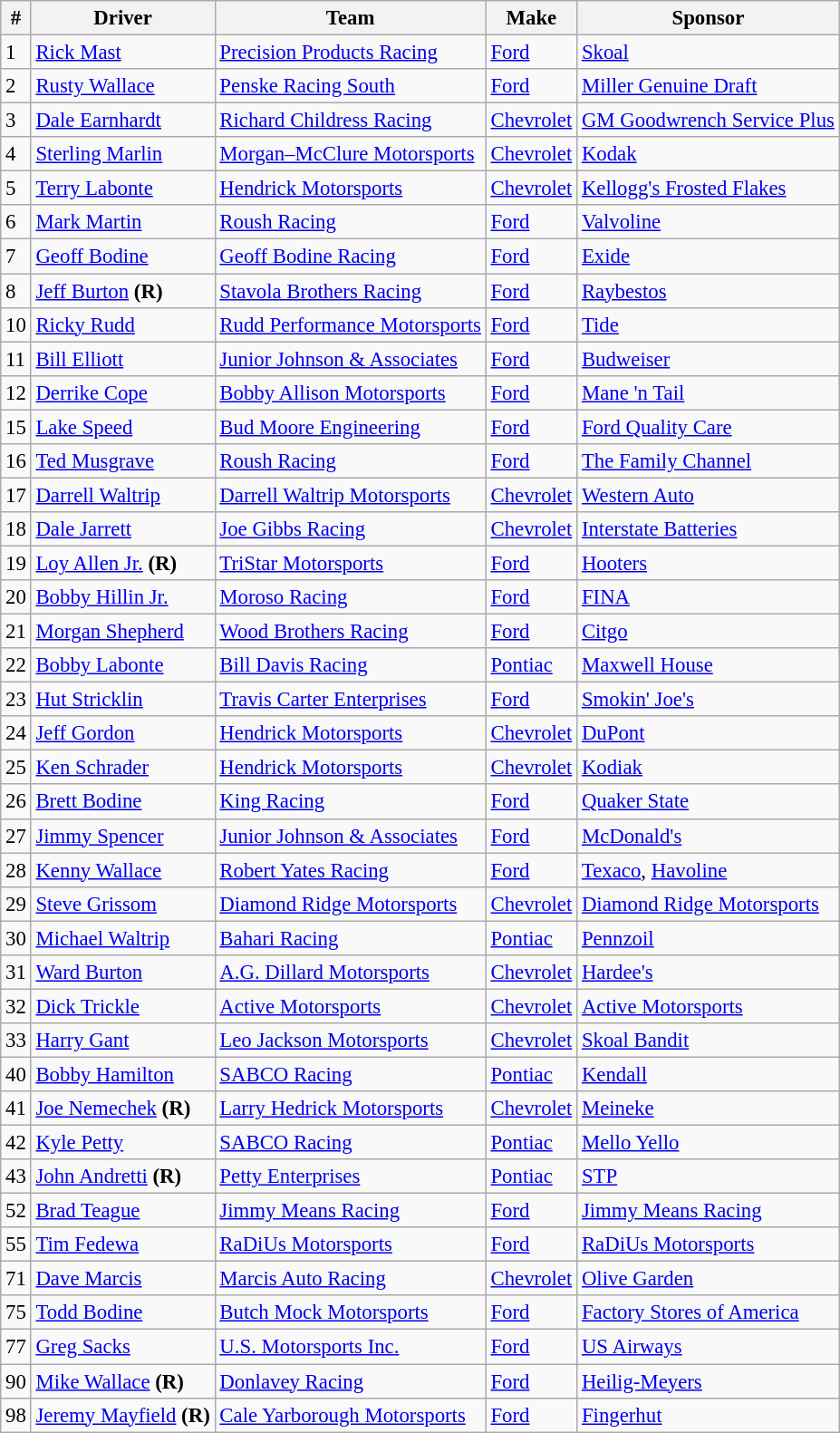<table class="wikitable" style="font-size:95%">
<tr>
<th>#</th>
<th>Driver</th>
<th>Team</th>
<th>Make</th>
<th>Sponsor</th>
</tr>
<tr>
<td>1</td>
<td><a href='#'>Rick Mast</a></td>
<td><a href='#'>Precision Products Racing</a></td>
<td><a href='#'>Ford</a></td>
<td><a href='#'>Skoal</a></td>
</tr>
<tr>
<td>2</td>
<td><a href='#'>Rusty Wallace</a></td>
<td><a href='#'>Penske Racing South</a></td>
<td><a href='#'>Ford</a></td>
<td><a href='#'>Miller Genuine Draft</a></td>
</tr>
<tr>
<td>3</td>
<td><a href='#'>Dale Earnhardt</a></td>
<td><a href='#'>Richard Childress Racing</a></td>
<td><a href='#'>Chevrolet</a></td>
<td><a href='#'>GM Goodwrench Service Plus</a></td>
</tr>
<tr>
<td>4</td>
<td><a href='#'>Sterling Marlin</a></td>
<td><a href='#'>Morgan–McClure Motorsports</a></td>
<td><a href='#'>Chevrolet</a></td>
<td><a href='#'>Kodak</a></td>
</tr>
<tr>
<td>5</td>
<td><a href='#'>Terry Labonte</a></td>
<td><a href='#'>Hendrick Motorsports</a></td>
<td><a href='#'>Chevrolet</a></td>
<td><a href='#'>Kellogg's Frosted Flakes</a></td>
</tr>
<tr>
<td>6</td>
<td><a href='#'>Mark Martin</a></td>
<td><a href='#'>Roush Racing</a></td>
<td><a href='#'>Ford</a></td>
<td><a href='#'>Valvoline</a></td>
</tr>
<tr>
<td>7</td>
<td><a href='#'>Geoff Bodine</a></td>
<td><a href='#'>Geoff Bodine Racing</a></td>
<td><a href='#'>Ford</a></td>
<td><a href='#'>Exide</a></td>
</tr>
<tr>
<td>8</td>
<td><a href='#'>Jeff Burton</a> <strong>(R)</strong></td>
<td><a href='#'>Stavola Brothers Racing</a></td>
<td><a href='#'>Ford</a></td>
<td><a href='#'>Raybestos</a></td>
</tr>
<tr>
<td>10</td>
<td><a href='#'>Ricky Rudd</a></td>
<td><a href='#'>Rudd Performance Motorsports</a></td>
<td><a href='#'>Ford</a></td>
<td><a href='#'>Tide</a></td>
</tr>
<tr>
<td>11</td>
<td><a href='#'>Bill Elliott</a></td>
<td><a href='#'>Junior Johnson & Associates</a></td>
<td><a href='#'>Ford</a></td>
<td><a href='#'>Budweiser</a></td>
</tr>
<tr>
<td>12</td>
<td><a href='#'>Derrike Cope</a></td>
<td><a href='#'>Bobby Allison Motorsports</a></td>
<td><a href='#'>Ford</a></td>
<td><a href='#'>Mane 'n Tail</a></td>
</tr>
<tr>
<td>15</td>
<td><a href='#'>Lake Speed</a></td>
<td><a href='#'>Bud Moore Engineering</a></td>
<td><a href='#'>Ford</a></td>
<td><a href='#'>Ford Quality Care</a></td>
</tr>
<tr>
<td>16</td>
<td><a href='#'>Ted Musgrave</a></td>
<td><a href='#'>Roush Racing</a></td>
<td><a href='#'>Ford</a></td>
<td><a href='#'>The Family Channel</a></td>
</tr>
<tr>
<td>17</td>
<td><a href='#'>Darrell Waltrip</a></td>
<td><a href='#'>Darrell Waltrip Motorsports</a></td>
<td><a href='#'>Chevrolet</a></td>
<td><a href='#'>Western Auto</a></td>
</tr>
<tr>
<td>18</td>
<td><a href='#'>Dale Jarrett</a></td>
<td><a href='#'>Joe Gibbs Racing</a></td>
<td><a href='#'>Chevrolet</a></td>
<td><a href='#'>Interstate Batteries</a></td>
</tr>
<tr>
<td>19</td>
<td><a href='#'>Loy Allen Jr.</a> <strong>(R)</strong></td>
<td><a href='#'>TriStar Motorsports</a></td>
<td><a href='#'>Ford</a></td>
<td><a href='#'>Hooters</a></td>
</tr>
<tr>
<td>20</td>
<td><a href='#'>Bobby Hillin Jr.</a></td>
<td><a href='#'>Moroso Racing</a></td>
<td><a href='#'>Ford</a></td>
<td><a href='#'>FINA</a></td>
</tr>
<tr>
<td>21</td>
<td><a href='#'>Morgan Shepherd</a></td>
<td><a href='#'>Wood Brothers Racing</a></td>
<td><a href='#'>Ford</a></td>
<td><a href='#'>Citgo</a></td>
</tr>
<tr>
<td>22</td>
<td><a href='#'>Bobby Labonte</a></td>
<td><a href='#'>Bill Davis Racing</a></td>
<td><a href='#'>Pontiac</a></td>
<td><a href='#'>Maxwell House</a></td>
</tr>
<tr>
<td>23</td>
<td><a href='#'>Hut Stricklin</a></td>
<td><a href='#'>Travis Carter Enterprises</a></td>
<td><a href='#'>Ford</a></td>
<td><a href='#'>Smokin' Joe's</a></td>
</tr>
<tr>
<td>24</td>
<td><a href='#'>Jeff Gordon</a></td>
<td><a href='#'>Hendrick Motorsports</a></td>
<td><a href='#'>Chevrolet</a></td>
<td><a href='#'>DuPont</a></td>
</tr>
<tr>
<td>25</td>
<td><a href='#'>Ken Schrader</a></td>
<td><a href='#'>Hendrick Motorsports</a></td>
<td><a href='#'>Chevrolet</a></td>
<td><a href='#'>Kodiak</a></td>
</tr>
<tr>
<td>26</td>
<td><a href='#'>Brett Bodine</a></td>
<td><a href='#'>King Racing</a></td>
<td><a href='#'>Ford</a></td>
<td><a href='#'>Quaker State</a></td>
</tr>
<tr>
<td>27</td>
<td><a href='#'>Jimmy Spencer</a></td>
<td><a href='#'>Junior Johnson & Associates</a></td>
<td><a href='#'>Ford</a></td>
<td><a href='#'>McDonald's</a></td>
</tr>
<tr>
<td>28</td>
<td><a href='#'>Kenny Wallace</a></td>
<td><a href='#'>Robert Yates Racing</a></td>
<td><a href='#'>Ford</a></td>
<td><a href='#'>Texaco</a>, <a href='#'>Havoline</a></td>
</tr>
<tr>
<td>29</td>
<td><a href='#'>Steve Grissom</a></td>
<td><a href='#'>Diamond Ridge Motorsports</a></td>
<td><a href='#'>Chevrolet</a></td>
<td><a href='#'>Diamond Ridge Motorsports</a></td>
</tr>
<tr>
<td>30</td>
<td><a href='#'>Michael Waltrip</a></td>
<td><a href='#'>Bahari Racing</a></td>
<td><a href='#'>Pontiac</a></td>
<td><a href='#'>Pennzoil</a></td>
</tr>
<tr>
<td>31</td>
<td><a href='#'>Ward Burton</a></td>
<td><a href='#'>A.G. Dillard Motorsports</a></td>
<td><a href='#'>Chevrolet</a></td>
<td><a href='#'>Hardee's</a></td>
</tr>
<tr>
<td>32</td>
<td><a href='#'>Dick Trickle</a></td>
<td><a href='#'>Active Motorsports</a></td>
<td><a href='#'>Chevrolet</a></td>
<td><a href='#'>Active Motorsports</a></td>
</tr>
<tr>
<td>33</td>
<td><a href='#'>Harry Gant</a></td>
<td><a href='#'>Leo Jackson Motorsports</a></td>
<td><a href='#'>Chevrolet</a></td>
<td><a href='#'>Skoal Bandit</a></td>
</tr>
<tr>
<td>40</td>
<td><a href='#'>Bobby Hamilton</a></td>
<td><a href='#'>SABCO Racing</a></td>
<td><a href='#'>Pontiac</a></td>
<td><a href='#'>Kendall</a></td>
</tr>
<tr>
<td>41</td>
<td><a href='#'>Joe Nemechek</a> <strong>(R)</strong></td>
<td><a href='#'>Larry Hedrick Motorsports</a></td>
<td><a href='#'>Chevrolet</a></td>
<td><a href='#'>Meineke</a></td>
</tr>
<tr>
<td>42</td>
<td><a href='#'>Kyle Petty</a></td>
<td><a href='#'>SABCO Racing</a></td>
<td><a href='#'>Pontiac</a></td>
<td><a href='#'>Mello Yello</a></td>
</tr>
<tr>
<td>43</td>
<td><a href='#'>John Andretti</a> <strong>(R)</strong></td>
<td><a href='#'>Petty Enterprises</a></td>
<td><a href='#'>Pontiac</a></td>
<td><a href='#'>STP</a></td>
</tr>
<tr>
<td>52</td>
<td><a href='#'>Brad Teague</a></td>
<td><a href='#'>Jimmy Means Racing</a></td>
<td><a href='#'>Ford</a></td>
<td><a href='#'>Jimmy Means Racing</a></td>
</tr>
<tr>
<td>55</td>
<td><a href='#'>Tim Fedewa</a></td>
<td><a href='#'>RaDiUs Motorsports</a></td>
<td><a href='#'>Ford</a></td>
<td><a href='#'>RaDiUs Motorsports</a></td>
</tr>
<tr>
<td>71</td>
<td><a href='#'>Dave Marcis</a></td>
<td><a href='#'>Marcis Auto Racing</a></td>
<td><a href='#'>Chevrolet</a></td>
<td><a href='#'>Olive Garden</a></td>
</tr>
<tr>
<td>75</td>
<td><a href='#'>Todd Bodine</a></td>
<td><a href='#'>Butch Mock Motorsports</a></td>
<td><a href='#'>Ford</a></td>
<td><a href='#'>Factory Stores of America</a></td>
</tr>
<tr>
<td>77</td>
<td><a href='#'>Greg Sacks</a></td>
<td><a href='#'>U.S. Motorsports Inc.</a></td>
<td><a href='#'>Ford</a></td>
<td><a href='#'>US Airways</a></td>
</tr>
<tr>
<td>90</td>
<td><a href='#'>Mike Wallace</a> <strong>(R)</strong></td>
<td><a href='#'>Donlavey Racing</a></td>
<td><a href='#'>Ford</a></td>
<td><a href='#'>Heilig-Meyers</a></td>
</tr>
<tr>
<td>98</td>
<td><a href='#'>Jeremy Mayfield</a> <strong>(R)</strong></td>
<td><a href='#'>Cale Yarborough Motorsports</a></td>
<td><a href='#'>Ford</a></td>
<td><a href='#'>Fingerhut</a></td>
</tr>
</table>
